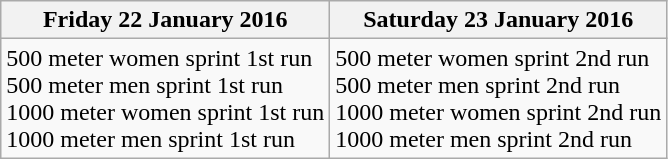<table class="wikitable">
<tr>
<th>Friday 22 January 2016</th>
<th>Saturday 23 January 2016</th>
</tr>
<tr>
<td Valign=top>500 meter women sprint 1st run <br> 500 meter men sprint 1st run <br> 1000 meter women sprint 1st run <br> 1000 meter men sprint 1st run</td>
<td Valign=top>500 meter women sprint 2nd run <br> 500 meter men sprint 2nd run <br> 1000 meter women sprint 2nd run <br> 1000 meter men sprint 2nd run</td>
</tr>
</table>
